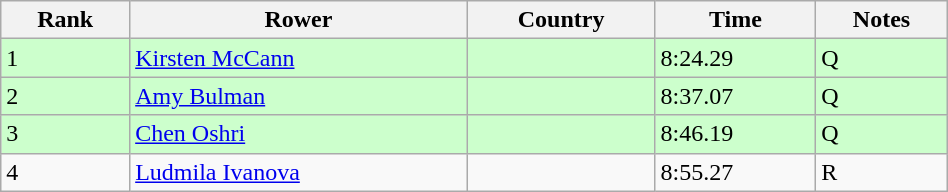<table class="wikitable" width=50%>
<tr>
<th>Rank</th>
<th>Rower</th>
<th>Country</th>
<th>Time</th>
<th>Notes</th>
</tr>
<tr bgcolor=ccffcc>
<td>1</td>
<td><a href='#'>Kirsten McCann</a></td>
<td></td>
<td>8:24.29</td>
<td>Q</td>
</tr>
<tr bgcolor=ccffcc>
<td>2</td>
<td><a href='#'>Amy Bulman</a></td>
<td></td>
<td>8:37.07</td>
<td>Q</td>
</tr>
<tr bgcolor=ccffcc>
<td>3</td>
<td><a href='#'>Chen Oshri</a></td>
<td></td>
<td>8:46.19</td>
<td>Q</td>
</tr>
<tr>
<td>4</td>
<td><a href='#'>Ludmila Ivanova</a></td>
<td></td>
<td>8:55.27</td>
<td>R</td>
</tr>
</table>
